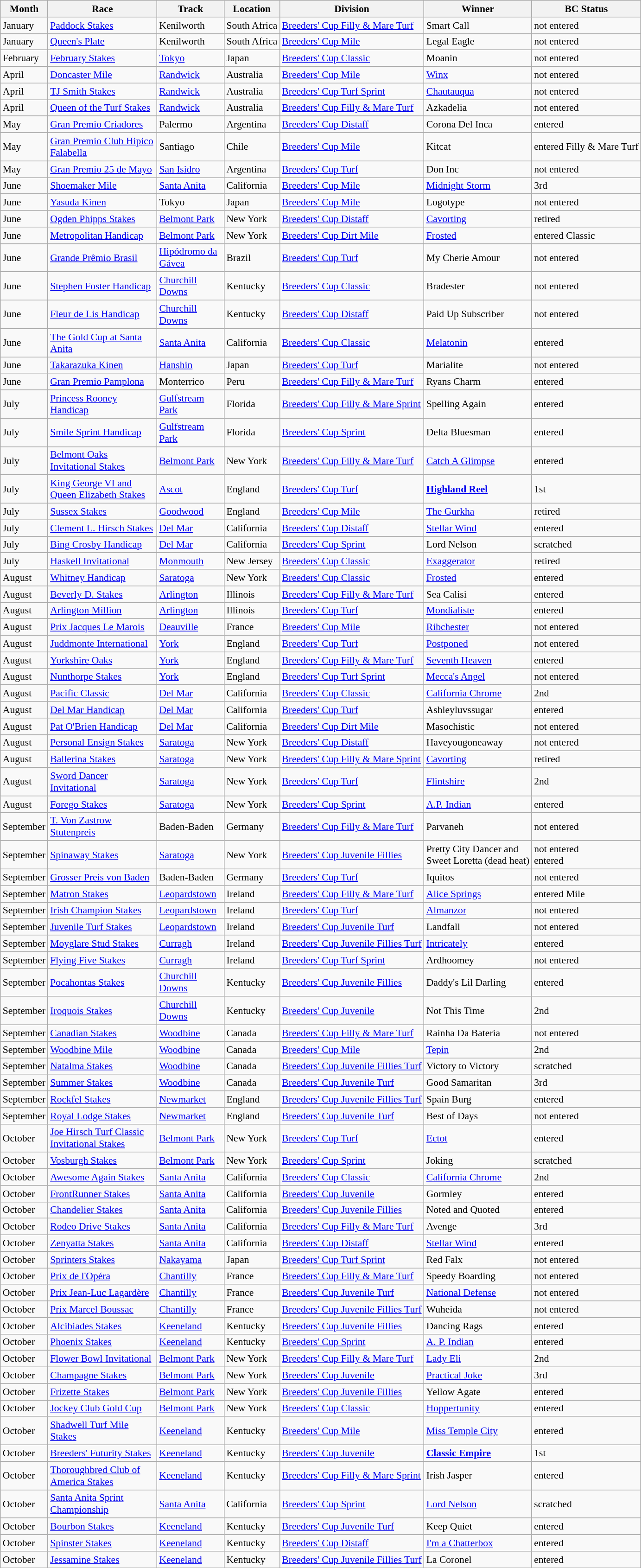<table class="wikitable sortable" style="font-size:90%">
<tr>
<th>Month</th>
<th width="150px">Race</th>
<th width ="90px">Track</th>
<th>Location</th>
<th>Division</th>
<th>Winner</th>
<th>BC Status</th>
</tr>
<tr>
<td>January</td>
<td><a href='#'>Paddock Stakes</a></td>
<td>Kenilworth</td>
<td>South Africa</td>
<td><a href='#'>Breeders' Cup Filly & Mare Turf</a></td>
<td>Smart Call</td>
<td>not entered</td>
</tr>
<tr>
<td>January</td>
<td><a href='#'>Queen's Plate</a></td>
<td>Kenilworth</td>
<td>South Africa</td>
<td><a href='#'>Breeders' Cup Mile</a></td>
<td>Legal Eagle</td>
<td>not entered</td>
</tr>
<tr>
<td>February</td>
<td><a href='#'>February Stakes</a></td>
<td><a href='#'>Tokyo</a></td>
<td>Japan</td>
<td><a href='#'>Breeders' Cup Classic</a></td>
<td>Moanin</td>
<td>not entered</td>
</tr>
<tr>
<td>April</td>
<td><a href='#'>Doncaster Mile</a></td>
<td><a href='#'>Randwick</a></td>
<td>Australia</td>
<td><a href='#'>Breeders' Cup Mile</a></td>
<td><a href='#'>Winx</a></td>
<td>not entered</td>
</tr>
<tr>
<td>April</td>
<td><a href='#'>TJ Smith Stakes</a></td>
<td><a href='#'>Randwick</a></td>
<td>Australia</td>
<td><a href='#'>Breeders' Cup Turf Sprint</a></td>
<td><a href='#'>Chautauqua</a></td>
<td>not entered</td>
</tr>
<tr>
<td>April</td>
<td><a href='#'>Queen of the Turf Stakes</a></td>
<td><a href='#'>Randwick</a></td>
<td>Australia</td>
<td><a href='#'>Breeders' Cup Filly & Mare Turf</a></td>
<td>Azkadelia</td>
<td>not entered</td>
</tr>
<tr>
<td>May</td>
<td><a href='#'>Gran Premio Criadores</a></td>
<td>Palermo</td>
<td>Argentina</td>
<td><a href='#'>Breeders' Cup Distaff</a></td>
<td>Corona Del Inca</td>
<td>entered</td>
</tr>
<tr>
<td>May</td>
<td><a href='#'>Gran Premio Club Hipico Falabella</a></td>
<td>Santiago</td>
<td>Chile</td>
<td><a href='#'>Breeders' Cup Mile</a></td>
<td>Kitcat</td>
<td>entered Filly & Mare Turf</td>
</tr>
<tr>
<td>May</td>
<td><a href='#'>Gran Premio 25 de Mayo</a></td>
<td><a href='#'>San Isidro</a></td>
<td>Argentina</td>
<td><a href='#'>Breeders' Cup Turf</a></td>
<td>Don Inc</td>
<td>not entered</td>
</tr>
<tr>
<td>June</td>
<td><a href='#'>Shoemaker Mile</a></td>
<td><a href='#'>Santa Anita</a></td>
<td>California</td>
<td><a href='#'>Breeders' Cup Mile</a></td>
<td><a href='#'>Midnight Storm</a></td>
<td>3rd</td>
</tr>
<tr>
<td>June</td>
<td><a href='#'>Yasuda Kinen</a></td>
<td>Tokyo</td>
<td>Japan</td>
<td><a href='#'>Breeders' Cup Mile</a></td>
<td>Logotype</td>
<td>not entered</td>
</tr>
<tr>
<td>June</td>
<td><a href='#'>Ogden Phipps Stakes</a></td>
<td><a href='#'>Belmont Park</a></td>
<td>New York</td>
<td><a href='#'>Breeders' Cup Distaff</a></td>
<td><a href='#'>Cavorting</a></td>
<td>retired</td>
</tr>
<tr>
<td>June</td>
<td><a href='#'>Metropolitan Handicap</a></td>
<td><a href='#'>Belmont Park</a></td>
<td>New York</td>
<td><a href='#'>Breeders' Cup Dirt Mile</a></td>
<td><a href='#'>Frosted</a></td>
<td>entered Classic</td>
</tr>
<tr>
<td>June</td>
<td><a href='#'>Grande Prêmio Brasil</a></td>
<td><a href='#'>Hipódromo da Gávea</a></td>
<td>Brazil</td>
<td><a href='#'>Breeders' Cup Turf</a></td>
<td>My Cherie Amour</td>
<td>not entered</td>
</tr>
<tr>
<td>June</td>
<td><a href='#'>Stephen Foster Handicap</a></td>
<td><a href='#'>Churchill Downs</a></td>
<td>Kentucky</td>
<td><a href='#'>Breeders' Cup Classic</a></td>
<td>Bradester</td>
<td>not entered</td>
</tr>
<tr>
<td>June</td>
<td><a href='#'>Fleur de Lis Handicap</a></td>
<td><a href='#'>Churchill Downs</a></td>
<td>Kentucky</td>
<td><a href='#'>Breeders' Cup Distaff</a></td>
<td>Paid Up Subscriber</td>
<td>not entered</td>
</tr>
<tr>
<td>June</td>
<td><a href='#'>The Gold Cup at Santa Anita</a></td>
<td><a href='#'>Santa Anita</a></td>
<td>California</td>
<td><a href='#'>Breeders' Cup Classic</a></td>
<td><a href='#'>Melatonin</a></td>
<td>entered</td>
</tr>
<tr>
<td>June</td>
<td><a href='#'>Takarazuka Kinen</a></td>
<td><a href='#'>Hanshin</a></td>
<td>Japan</td>
<td><a href='#'>Breeders' Cup Turf</a></td>
<td>Marialite</td>
<td>not entered</td>
</tr>
<tr>
<td>June</td>
<td><a href='#'>Gran Premio Pamplona</a></td>
<td>Monterrico</td>
<td>Peru</td>
<td><a href='#'>Breeders' Cup Filly & Mare Turf</a></td>
<td>Ryans Charm</td>
<td>entered</td>
</tr>
<tr>
<td>July</td>
<td><a href='#'>Princess Rooney Handicap</a></td>
<td><a href='#'>Gulfstream Park</a></td>
<td>Florida</td>
<td><a href='#'>Breeders' Cup Filly & Mare Sprint</a></td>
<td>Spelling Again</td>
<td>entered</td>
</tr>
<tr>
<td>July</td>
<td><a href='#'>Smile Sprint Handicap</a></td>
<td><a href='#'>Gulfstream Park </a></td>
<td>Florida</td>
<td><a href='#'>Breeders' Cup Sprint</a></td>
<td>Delta Bluesman</td>
<td>entered</td>
</tr>
<tr>
<td>July</td>
<td><a href='#'>Belmont Oaks Invitational Stakes</a></td>
<td><a href='#'>Belmont Park</a></td>
<td>New York</td>
<td><a href='#'>Breeders' Cup Filly & Mare Turf</a></td>
<td><a href='#'>Catch A Glimpse</a></td>
<td>entered</td>
</tr>
<tr>
<td>July</td>
<td><a href='#'>King George VI and Queen Elizabeth Stakes</a></td>
<td><a href='#'>Ascot</a></td>
<td>England</td>
<td><a href='#'>Breeders' Cup Turf</a></td>
<td><strong><a href='#'>Highland Reel</a></strong></td>
<td>1st</td>
</tr>
<tr>
<td>July</td>
<td><a href='#'>Sussex Stakes</a></td>
<td><a href='#'>Goodwood</a></td>
<td>England</td>
<td><a href='#'>Breeders' Cup Mile</a></td>
<td><a href='#'>The Gurkha</a></td>
<td>retired</td>
</tr>
<tr>
<td>July</td>
<td><a href='#'>Clement L. Hirsch Stakes</a></td>
<td><a href='#'>Del Mar</a></td>
<td>California</td>
<td><a href='#'>Breeders' Cup Distaff</a></td>
<td><a href='#'>Stellar Wind</a></td>
<td>entered</td>
</tr>
<tr>
<td>July</td>
<td><a href='#'>Bing Crosby Handicap</a></td>
<td><a href='#'>Del Mar</a></td>
<td>California</td>
<td><a href='#'>Breeders' Cup Sprint</a></td>
<td>Lord Nelson</td>
<td>scratched</td>
</tr>
<tr>
<td>July</td>
<td><a href='#'>Haskell Invitational</a></td>
<td><a href='#'>Monmouth</a></td>
<td>New Jersey</td>
<td><a href='#'>Breeders' Cup Classic</a></td>
<td><a href='#'>Exaggerator</a></td>
<td>retired</td>
</tr>
<tr>
<td>August</td>
<td><a href='#'>Whitney Handicap</a></td>
<td><a href='#'>Saratoga</a></td>
<td>New York</td>
<td><a href='#'>Breeders' Cup Classic</a></td>
<td><a href='#'>Frosted</a></td>
<td>entered</td>
</tr>
<tr>
<td>August</td>
<td><a href='#'>Beverly D. Stakes</a></td>
<td><a href='#'>Arlington</a></td>
<td>Illinois</td>
<td><a href='#'>Breeders' Cup Filly & Mare Turf</a></td>
<td>Sea Calisi</td>
<td>entered</td>
</tr>
<tr>
<td>August</td>
<td><a href='#'>Arlington Million</a></td>
<td><a href='#'>Arlington</a></td>
<td>Illinois</td>
<td><a href='#'>Breeders' Cup Turf</a></td>
<td><a href='#'>Mondialiste</a></td>
<td>entered</td>
</tr>
<tr>
<td>August</td>
<td><a href='#'>Prix Jacques Le Marois</a></td>
<td><a href='#'>Deauville</a></td>
<td>France</td>
<td><a href='#'>Breeders' Cup Mile</a></td>
<td><a href='#'>Ribchester</a></td>
<td>not entered</td>
</tr>
<tr>
<td>August</td>
<td><a href='#'>Juddmonte International</a></td>
<td><a href='#'>York</a></td>
<td>England</td>
<td><a href='#'>Breeders' Cup Turf</a></td>
<td><a href='#'>Postponed</a></td>
<td>not entered</td>
</tr>
<tr>
<td>August</td>
<td><a href='#'>Yorkshire Oaks</a></td>
<td><a href='#'>York</a></td>
<td>England</td>
<td><a href='#'>Breeders' Cup Filly & Mare Turf</a></td>
<td><a href='#'>Seventh Heaven</a></td>
<td>entered</td>
</tr>
<tr>
<td>August</td>
<td><a href='#'>Nunthorpe Stakes</a></td>
<td><a href='#'>York</a></td>
<td>England</td>
<td><a href='#'>Breeders' Cup Turf Sprint</a></td>
<td><a href='#'>Mecca's Angel</a></td>
<td>not entered</td>
</tr>
<tr>
<td>August</td>
<td><a href='#'>Pacific Classic</a></td>
<td><a href='#'>Del Mar</a></td>
<td>California</td>
<td><a href='#'>Breeders' Cup Classic</a></td>
<td><a href='#'>California Chrome</a></td>
<td>2nd</td>
</tr>
<tr>
<td>August</td>
<td><a href='#'>Del Mar Handicap</a></td>
<td><a href='#'>Del Mar</a></td>
<td>California</td>
<td><a href='#'>Breeders' Cup Turf</a></td>
<td>Ashleyluvssugar</td>
<td>entered</td>
</tr>
<tr>
<td>August</td>
<td><a href='#'>Pat O'Brien Handicap</a></td>
<td><a href='#'>Del Mar</a></td>
<td>California</td>
<td><a href='#'>Breeders' Cup Dirt Mile</a></td>
<td>Masochistic</td>
<td>not entered</td>
</tr>
<tr>
<td>August</td>
<td><a href='#'>Personal Ensign Stakes</a></td>
<td><a href='#'>Saratoga</a></td>
<td>New York</td>
<td><a href='#'>Breeders' Cup Distaff</a></td>
<td>Haveyougoneaway</td>
<td>not entered</td>
</tr>
<tr>
<td>August</td>
<td><a href='#'>Ballerina Stakes</a></td>
<td><a href='#'>Saratoga</a></td>
<td>New York</td>
<td><a href='#'>Breeders' Cup Filly & Mare Sprint</a></td>
<td><a href='#'>Cavorting</a></td>
<td>retired</td>
</tr>
<tr>
<td>August</td>
<td><a href='#'>Sword Dancer Invitational</a></td>
<td><a href='#'>Saratoga</a></td>
<td>New York</td>
<td><a href='#'>Breeders' Cup Turf</a></td>
<td><a href='#'>Flintshire</a></td>
<td>2nd</td>
</tr>
<tr>
<td>August</td>
<td><a href='#'>Forego Stakes</a></td>
<td><a href='#'>Saratoga</a></td>
<td>New York</td>
<td><a href='#'>Breeders' Cup Sprint</a></td>
<td><a href='#'>A.P. Indian</a></td>
<td>entered</td>
</tr>
<tr>
<td>September</td>
<td><a href='#'>T. Von Zastrow Stutenpreis</a></td>
<td>Baden-Baden</td>
<td>Germany</td>
<td><a href='#'>Breeders' Cup Filly & Mare Turf</a></td>
<td>Parvaneh</td>
<td>not entered</td>
</tr>
<tr>
<td>September</td>
<td><a href='#'>Spinaway Stakes</a></td>
<td><a href='#'>Saratoga</a></td>
<td>New York</td>
<td><a href='#'>Breeders' Cup Juvenile Fillies</a></td>
<td>Pretty City Dancer and <br> Sweet Loretta (dead heat)</td>
<td>not entered <br> entered</td>
</tr>
<tr>
<td>September</td>
<td><a href='#'>Grosser Preis von Baden</a></td>
<td>Baden-Baden</td>
<td>Germany</td>
<td><a href='#'>Breeders' Cup Turf</a></td>
<td>Iquitos</td>
<td>not entered</td>
</tr>
<tr>
<td>September</td>
<td><a href='#'>Matron Stakes</a></td>
<td><a href='#'>Leopardstown</a></td>
<td>Ireland</td>
<td><a href='#'>Breeders' Cup Filly & Mare Turf</a></td>
<td><a href='#'>Alice Springs</a></td>
<td>entered Mile</td>
</tr>
<tr>
<td>September</td>
<td><a href='#'>Irish Champion Stakes</a></td>
<td><a href='#'>Leopardstown</a></td>
<td>Ireland</td>
<td><a href='#'>Breeders' Cup Turf</a></td>
<td><a href='#'>Almanzor</a></td>
<td>not entered</td>
</tr>
<tr>
<td>September</td>
<td><a href='#'>Juvenile Turf Stakes</a></td>
<td><a href='#'>Leopardstown</a></td>
<td>Ireland</td>
<td><a href='#'>Breeders' Cup Juvenile Turf</a></td>
<td>Landfall</td>
<td>not entered</td>
</tr>
<tr>
<td>September</td>
<td><a href='#'>Moyglare Stud Stakes</a></td>
<td><a href='#'>Curragh</a></td>
<td>Ireland</td>
<td><a href='#'>Breeders' Cup Juvenile Fillies Turf</a></td>
<td><a href='#'>Intricately</a></td>
<td>entered</td>
</tr>
<tr>
<td>September</td>
<td><a href='#'>Flying Five Stakes</a></td>
<td><a href='#'>Curragh</a></td>
<td>Ireland</td>
<td><a href='#'>Breeders' Cup Turf Sprint</a></td>
<td>Ardhoomey</td>
<td>not entered</td>
</tr>
<tr>
<td>September</td>
<td><a href='#'>Pocahontas Stakes</a></td>
<td><a href='#'>Churchill Downs</a></td>
<td>Kentucky</td>
<td><a href='#'>Breeders' Cup Juvenile Fillies</a></td>
<td>Daddy's Lil Darling</td>
<td>entered</td>
</tr>
<tr>
<td>September</td>
<td><a href='#'>Iroquois Stakes</a></td>
<td><a href='#'>Churchill Downs</a></td>
<td>Kentucky</td>
<td><a href='#'>Breeders' Cup Juvenile</a></td>
<td>Not This Time</td>
<td>2nd</td>
</tr>
<tr>
<td>September</td>
<td><a href='#'>Canadian Stakes</a></td>
<td><a href='#'>Woodbine</a></td>
<td>Canada</td>
<td><a href='#'>Breeders' Cup Filly & Mare Turf</a></td>
<td>Rainha Da Bateria</td>
<td>not entered</td>
</tr>
<tr>
<td>September</td>
<td><a href='#'>Woodbine Mile</a></td>
<td><a href='#'>Woodbine</a></td>
<td>Canada</td>
<td><a href='#'>Breeders' Cup Mile</a></td>
<td><a href='#'>Tepin</a></td>
<td>2nd</td>
</tr>
<tr>
<td>September</td>
<td><a href='#'>Natalma Stakes</a></td>
<td><a href='#'>Woodbine</a></td>
<td>Canada</td>
<td><a href='#'>Breeders' Cup Juvenile Fillies Turf</a></td>
<td>Victory to Victory</td>
<td>scratched</td>
</tr>
<tr>
<td>September</td>
<td><a href='#'>Summer Stakes</a></td>
<td><a href='#'>Woodbine</a></td>
<td>Canada</td>
<td><a href='#'>Breeders' Cup Juvenile Turf</a></td>
<td>Good Samaritan</td>
<td>3rd</td>
</tr>
<tr>
<td>September</td>
<td><a href='#'>Rockfel Stakes</a></td>
<td><a href='#'>Newmarket</a></td>
<td>England</td>
<td><a href='#'>Breeders' Cup Juvenile Fillies Turf</a></td>
<td>Spain Burg</td>
<td>entered</td>
</tr>
<tr>
<td>September</td>
<td><a href='#'>Royal Lodge Stakes</a></td>
<td><a href='#'>Newmarket</a></td>
<td>England</td>
<td><a href='#'>Breeders' Cup Juvenile Turf</a></td>
<td>Best of Days</td>
<td>not entered</td>
</tr>
<tr>
<td>October</td>
<td><a href='#'>Joe Hirsch Turf Classic Invitational Stakes</a></td>
<td><a href='#'>Belmont Park</a></td>
<td>New York</td>
<td><a href='#'>Breeders' Cup Turf</a></td>
<td><a href='#'>Ectot</a></td>
<td>entered</td>
</tr>
<tr>
<td>October</td>
<td><a href='#'>Vosburgh Stakes</a></td>
<td><a href='#'>Belmont Park</a></td>
<td>New York</td>
<td><a href='#'>Breeders' Cup Sprint</a></td>
<td>Joking</td>
<td>scratched</td>
</tr>
<tr>
<td>October</td>
<td><a href='#'>Awesome Again Stakes</a></td>
<td><a href='#'>Santa Anita</a></td>
<td>California</td>
<td><a href='#'>Breeders' Cup Classic</a></td>
<td><a href='#'>California Chrome</a></td>
<td>2nd</td>
</tr>
<tr>
<td>October</td>
<td><a href='#'>FrontRunner Stakes</a></td>
<td><a href='#'>Santa Anita</a></td>
<td>California</td>
<td><a href='#'>Breeders' Cup Juvenile</a></td>
<td>Gormley</td>
<td>entered</td>
</tr>
<tr>
<td>October</td>
<td><a href='#'>Chandelier Stakes</a></td>
<td><a href='#'>Santa Anita</a></td>
<td>California</td>
<td><a href='#'>Breeders' Cup Juvenile Fillies</a></td>
<td>Noted and Quoted</td>
<td>entered</td>
</tr>
<tr>
<td>October</td>
<td><a href='#'>Rodeo Drive Stakes</a></td>
<td><a href='#'>Santa Anita</a></td>
<td>California</td>
<td><a href='#'>Breeders' Cup Filly & Mare Turf</a></td>
<td>Avenge</td>
<td>3rd</td>
</tr>
<tr>
<td>October</td>
<td><a href='#'>Zenyatta Stakes</a></td>
<td><a href='#'>Santa Anita</a></td>
<td>California</td>
<td><a href='#'>Breeders' Cup Distaff</a></td>
<td><a href='#'>Stellar Wind</a></td>
<td>entered</td>
</tr>
<tr>
<td>October</td>
<td><a href='#'>Sprinters Stakes</a></td>
<td><a href='#'>Nakayama</a></td>
<td>Japan</td>
<td><a href='#'>Breeders' Cup Turf Sprint</a></td>
<td>Red Falx</td>
<td>not entered</td>
</tr>
<tr>
<td>October</td>
<td><a href='#'>Prix de l'Opéra</a></td>
<td><a href='#'>Chantilly</a></td>
<td>France</td>
<td><a href='#'>Breeders' Cup Filly & Mare Turf</a></td>
<td>Speedy Boarding</td>
<td>not entered</td>
</tr>
<tr>
<td>October</td>
<td><a href='#'>Prix Jean-Luc Lagardère</a></td>
<td><a href='#'>Chantilly</a></td>
<td>France</td>
<td><a href='#'>Breeders' Cup Juvenile Turf</a></td>
<td><a href='#'>National Defense</a></td>
<td>not entered</td>
</tr>
<tr>
<td>October</td>
<td><a href='#'>Prix Marcel Boussac</a></td>
<td><a href='#'>Chantilly</a></td>
<td>France</td>
<td><a href='#'>Breeders' Cup Juvenile Fillies Turf</a></td>
<td>Wuheida</td>
<td>not entered</td>
</tr>
<tr>
<td>October</td>
<td><a href='#'>Alcibiades Stakes</a></td>
<td><a href='#'>Keeneland</a></td>
<td>Kentucky</td>
<td><a href='#'>Breeders' Cup Juvenile Fillies</a></td>
<td>Dancing Rags</td>
<td>entered</td>
</tr>
<tr>
<td>October</td>
<td><a href='#'>Phoenix Stakes</a></td>
<td><a href='#'>Keeneland</a></td>
<td>Kentucky</td>
<td><a href='#'>Breeders' Cup Sprint</a></td>
<td><a href='#'>A. P. Indian</a></td>
<td>entered</td>
</tr>
<tr>
<td>October</td>
<td><a href='#'>Flower Bowl Invitational</a></td>
<td><a href='#'>Belmont Park</a></td>
<td>New York</td>
<td><a href='#'>Breeders' Cup Filly & Mare Turf</a></td>
<td><a href='#'>Lady Eli</a></td>
<td>2nd</td>
</tr>
<tr>
<td>October</td>
<td><a href='#'>Champagne Stakes</a></td>
<td><a href='#'>Belmont Park</a></td>
<td>New York</td>
<td><a href='#'>Breeders' Cup Juvenile</a></td>
<td><a href='#'>Practical Joke</a></td>
<td>3rd</td>
</tr>
<tr>
<td>October</td>
<td><a href='#'>Frizette Stakes</a></td>
<td><a href='#'>Belmont Park</a></td>
<td>New York</td>
<td><a href='#'>Breeders' Cup Juvenile Fillies</a></td>
<td>Yellow Agate</td>
<td>entered</td>
</tr>
<tr>
<td>October</td>
<td><a href='#'>Jockey Club Gold Cup</a></td>
<td><a href='#'>Belmont Park</a></td>
<td>New York</td>
<td><a href='#'>Breeders' Cup Classic</a></td>
<td><a href='#'>Hoppertunity</a></td>
<td>entered</td>
</tr>
<tr>
<td>October</td>
<td><a href='#'>Shadwell Turf Mile Stakes</a></td>
<td><a href='#'>Keeneland</a></td>
<td>Kentucky</td>
<td><a href='#'>Breeders' Cup Mile</a></td>
<td><a href='#'>Miss Temple City</a></td>
<td>entered</td>
</tr>
<tr>
<td>October</td>
<td><a href='#'>Breeders' Futurity Stakes</a></td>
<td><a href='#'>Keeneland</a></td>
<td>Kentucky</td>
<td><a href='#'>Breeders' Cup Juvenile</a></td>
<td><strong><a href='#'>Classic Empire</a></strong></td>
<td>1st</td>
</tr>
<tr>
<td>October</td>
<td><a href='#'>Thoroughbred Club of America Stakes</a></td>
<td><a href='#'>Keeneland</a></td>
<td>Kentucky</td>
<td><a href='#'>Breeders' Cup Filly & Mare Sprint</a></td>
<td>Irish Jasper</td>
<td>entered</td>
</tr>
<tr>
<td>October</td>
<td><a href='#'>Santa Anita Sprint Championship</a></td>
<td><a href='#'>Santa Anita</a></td>
<td>California</td>
<td><a href='#'>Breeders' Cup Sprint</a></td>
<td><a href='#'>Lord Nelson</a></td>
<td>scratched</td>
</tr>
<tr>
<td>October</td>
<td><a href='#'>Bourbon Stakes</a></td>
<td><a href='#'>Keeneland</a></td>
<td>Kentucky</td>
<td><a href='#'>Breeders' Cup Juvenile Turf</a></td>
<td>Keep Quiet</td>
<td>entered</td>
</tr>
<tr>
<td>October</td>
<td><a href='#'>Spinster Stakes</a></td>
<td><a href='#'>Keeneland</a></td>
<td>Kentucky</td>
<td><a href='#'>Breeders' Cup Distaff</a></td>
<td><a href='#'>I'm a Chatterbox</a></td>
<td>entered</td>
</tr>
<tr>
<td>October</td>
<td><a href='#'>Jessamine Stakes</a></td>
<td><a href='#'>Keeneland</a></td>
<td>Kentucky</td>
<td><a href='#'>Breeders' Cup Juvenile Fillies Turf</a></td>
<td>La Coronel</td>
<td>entered</td>
</tr>
<tr>
</tr>
</table>
